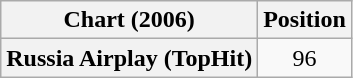<table class="wikitable plainrowheaders" style="text-align:center">
<tr>
<th scope="col">Chart (2006)</th>
<th scope="col">Position</th>
</tr>
<tr>
<th scope="row">Russia Airplay (TopHit)</th>
<td>96</td>
</tr>
</table>
